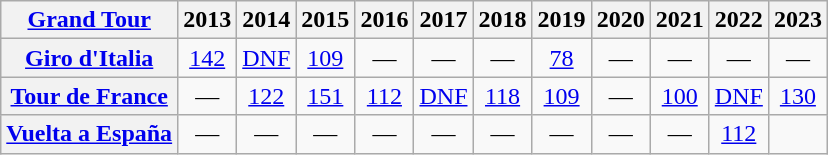<table class="wikitable plainrowheaders">
<tr>
<th scope="col"><a href='#'>Grand Tour</a></th>
<th scope="col">2013</th>
<th scope="col">2014</th>
<th scope="col">2015</th>
<th scope="col">2016</th>
<th scope="col">2017</th>
<th scope="col">2018</th>
<th scope="col">2019</th>
<th scope="col">2020</th>
<th scope="col">2021</th>
<th scope="col">2022</th>
<th scope="col">2023</th>
</tr>
<tr style="text-align:center;">
<th scope="row"> <a href='#'>Giro d'Italia</a></th>
<td><a href='#'>142</a></td>
<td><a href='#'>DNF</a></td>
<td><a href='#'>109</a></td>
<td>—</td>
<td>—</td>
<td>—</td>
<td><a href='#'>78</a></td>
<td>—</td>
<td>—</td>
<td>—</td>
<td>—</td>
</tr>
<tr style="text-align:center;">
<th scope="row"> <a href='#'>Tour de France</a></th>
<td>—</td>
<td><a href='#'>122</a></td>
<td><a href='#'>151</a></td>
<td><a href='#'>112</a></td>
<td><a href='#'>DNF</a></td>
<td><a href='#'>118</a></td>
<td><a href='#'>109</a></td>
<td>—</td>
<td><a href='#'>100</a></td>
<td><a href='#'>DNF</a></td>
<td><a href='#'>130</a></td>
</tr>
<tr style="text-align:center;">
<th scope="row"> <a href='#'>Vuelta a España</a></th>
<td>—</td>
<td>—</td>
<td>—</td>
<td>—</td>
<td>—</td>
<td>—</td>
<td>—</td>
<td>—</td>
<td>—</td>
<td><a href='#'>112</a></td>
<td></td>
</tr>
</table>
